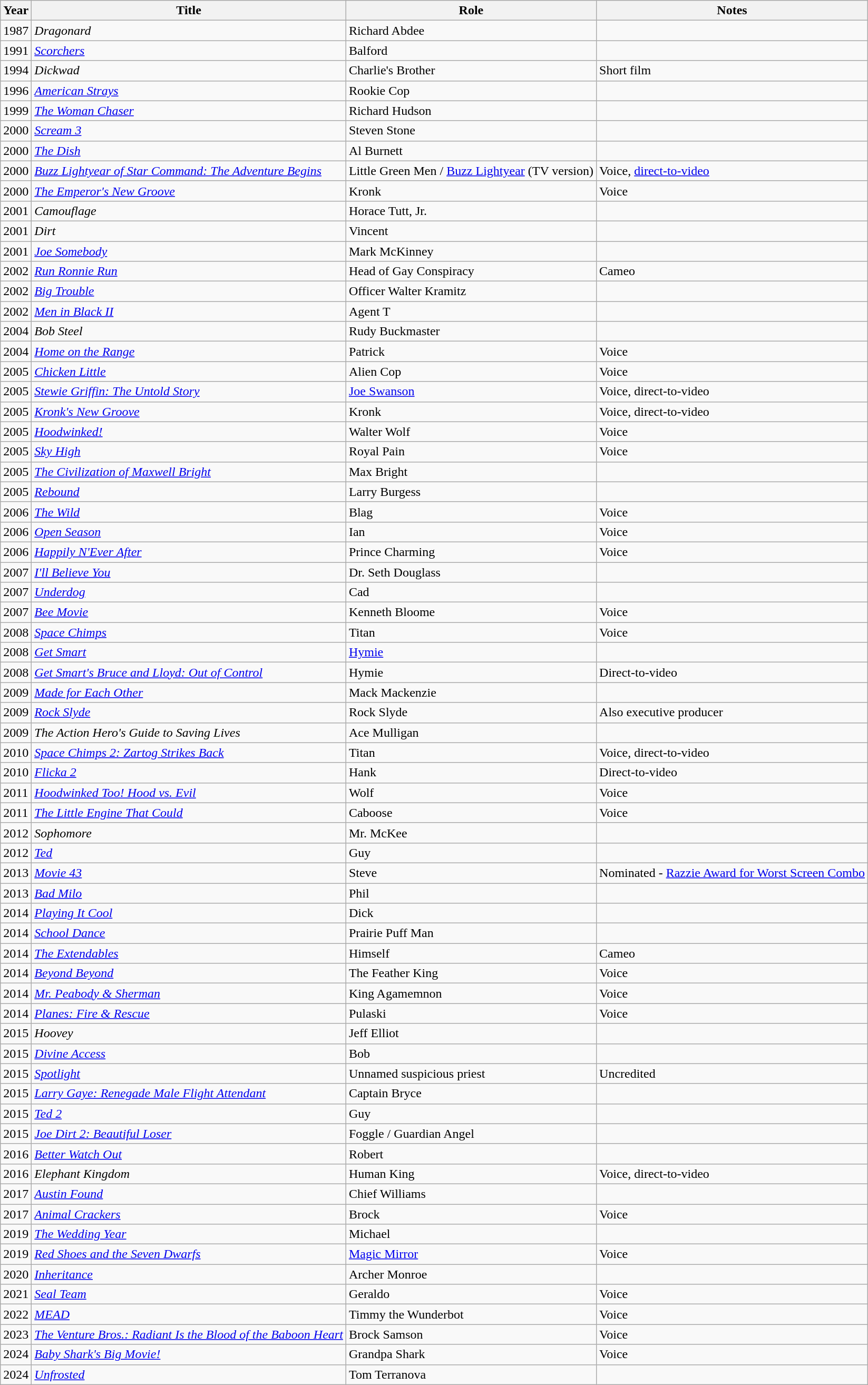<table class="wikitable sortable">
<tr>
<th>Year</th>
<th>Title</th>
<th>Role</th>
<th>Notes</th>
</tr>
<tr>
<td>1987</td>
<td><em>Dragonard</em></td>
<td>Richard Abdee</td>
<td></td>
</tr>
<tr>
<td>1991</td>
<td><em><a href='#'>Scorchers</a></em></td>
<td>Balford</td>
<td></td>
</tr>
<tr>
<td>1994</td>
<td><em>Dickwad</em></td>
<td>Charlie's Brother</td>
<td>Short film</td>
</tr>
<tr>
<td>1996</td>
<td><em><a href='#'>American Strays</a></em></td>
<td>Rookie Cop</td>
<td></td>
</tr>
<tr>
<td>1999</td>
<td><em><a href='#'>The Woman Chaser</a></em></td>
<td>Richard Hudson</td>
<td></td>
</tr>
<tr>
<td>2000</td>
<td><em><a href='#'>Scream 3</a></em></td>
<td>Steven Stone</td>
<td></td>
</tr>
<tr>
<td>2000</td>
<td><em><a href='#'>The Dish</a></em></td>
<td>Al Burnett</td>
<td></td>
</tr>
<tr>
<td>2000</td>
<td><em><a href='#'>Buzz Lightyear of Star Command: The Adventure Begins</a></em></td>
<td>Little Green Men / <a href='#'>Buzz Lightyear</a> (TV version)</td>
<td>Voice, <a href='#'>direct-to-video</a></td>
</tr>
<tr>
<td>2000</td>
<td><em><a href='#'>The Emperor's New Groove</a></em></td>
<td>Kronk</td>
<td>Voice</td>
</tr>
<tr>
<td>2001</td>
<td><em>Camouflage</em></td>
<td>Horace Tutt, Jr.</td>
<td></td>
</tr>
<tr>
<td>2001</td>
<td><em>Dirt</em></td>
<td>Vincent</td>
<td></td>
</tr>
<tr>
<td>2001</td>
<td><em><a href='#'>Joe Somebody</a></em></td>
<td>Mark McKinney</td>
<td></td>
</tr>
<tr>
<td>2002</td>
<td><em><a href='#'>Run Ronnie Run</a></em></td>
<td>Head of Gay Conspiracy</td>
<td>Cameo</td>
</tr>
<tr>
<td>2002</td>
<td><em><a href='#'>Big Trouble</a></em></td>
<td>Officer Walter Kramitz</td>
<td></td>
</tr>
<tr>
<td>2002</td>
<td><em><a href='#'>Men in Black II</a></em></td>
<td>Agent T</td>
<td></td>
</tr>
<tr>
<td>2004</td>
<td><em>Bob Steel</em></td>
<td>Rudy Buckmaster</td>
<td></td>
</tr>
<tr>
<td>2004</td>
<td><em><a href='#'>Home on the Range</a></em></td>
<td>Patrick</td>
<td>Voice</td>
</tr>
<tr>
<td>2005</td>
<td><em><a href='#'>Chicken Little</a></em></td>
<td>Alien Cop</td>
<td>Voice</td>
</tr>
<tr>
<td>2005</td>
<td><em><a href='#'>Stewie Griffin: The Untold Story</a></em></td>
<td><a href='#'>Joe Swanson</a></td>
<td>Voice, direct-to-video</td>
</tr>
<tr>
<td>2005</td>
<td><em><a href='#'>Kronk's New Groove</a></em></td>
<td>Kronk</td>
<td>Voice, direct-to-video</td>
</tr>
<tr>
<td>2005</td>
<td><em><a href='#'>Hoodwinked!</a></em></td>
<td>Walter Wolf</td>
<td>Voice</td>
</tr>
<tr>
<td>2005</td>
<td><em><a href='#'>Sky High</a></em></td>
<td>Royal Pain</td>
<td>Voice</td>
</tr>
<tr>
<td>2005</td>
<td><em><a href='#'>The Civilization of Maxwell Bright</a></em></td>
<td>Max Bright</td>
<td></td>
</tr>
<tr>
<td>2005</td>
<td><em><a href='#'>Rebound</a></em></td>
<td>Larry Burgess</td>
<td></td>
</tr>
<tr>
<td>2006</td>
<td><em><a href='#'>The Wild</a></em></td>
<td>Blag</td>
<td>Voice</td>
</tr>
<tr>
<td>2006</td>
<td><em><a href='#'>Open Season</a></em></td>
<td>Ian</td>
<td>Voice</td>
</tr>
<tr>
<td>2006</td>
<td><em><a href='#'>Happily N'Ever After</a></em></td>
<td>Prince Charming</td>
<td>Voice</td>
</tr>
<tr>
<td>2007</td>
<td><em><a href='#'>I'll Believe You</a></em></td>
<td>Dr. Seth Douglass</td>
<td></td>
</tr>
<tr>
<td>2007</td>
<td><em><a href='#'>Underdog</a></em></td>
<td>Cad</td>
<td></td>
</tr>
<tr>
<td>2007</td>
<td><em><a href='#'>Bee Movie</a></em></td>
<td>Kenneth Bloome</td>
<td>Voice</td>
</tr>
<tr>
<td>2008</td>
<td><em><a href='#'>Space Chimps</a></em></td>
<td>Titan</td>
<td>Voice</td>
</tr>
<tr>
<td>2008</td>
<td><em><a href='#'>Get Smart</a></em></td>
<td><a href='#'>Hymie</a></td>
<td></td>
</tr>
<tr>
<td>2008</td>
<td><em><a href='#'>Get Smart's Bruce and Lloyd: Out of Control</a></em></td>
<td>Hymie</td>
<td>Direct-to-video</td>
</tr>
<tr>
<td>2009</td>
<td><em><a href='#'>Made for Each Other</a></em></td>
<td>Mack Mackenzie</td>
<td></td>
</tr>
<tr>
<td>2009</td>
<td><em><a href='#'>Rock Slyde</a></em></td>
<td>Rock Slyde</td>
<td>Also executive producer</td>
</tr>
<tr>
<td>2009</td>
<td><em>The Action Hero's Guide to Saving Lives</em></td>
<td>Ace Mulligan</td>
<td></td>
</tr>
<tr>
<td>2010</td>
<td><em><a href='#'>Space Chimps 2: Zartog Strikes Back</a></em></td>
<td>Titan</td>
<td>Voice, direct-to-video</td>
</tr>
<tr>
<td>2010</td>
<td><em><a href='#'>Flicka 2</a></em></td>
<td>Hank</td>
<td>Direct-to-video</td>
</tr>
<tr>
<td>2011</td>
<td><em><a href='#'>Hoodwinked Too! Hood vs. Evil</a></em></td>
<td>Wolf</td>
<td>Voice</td>
</tr>
<tr>
<td>2011</td>
<td><em><a href='#'>The Little Engine That Could</a></em></td>
<td>Caboose</td>
<td>Voice</td>
</tr>
<tr>
<td>2012</td>
<td><em>Sophomore</em></td>
<td>Mr. McKee</td>
<td></td>
</tr>
<tr>
<td>2012</td>
<td><em><a href='#'>Ted</a></em></td>
<td>Guy</td>
<td></td>
</tr>
<tr>
<td>2013</td>
<td><em><a href='#'>Movie 43</a></em></td>
<td>Steve</td>
<td>Nominated - <a href='#'>Razzie Award for Worst Screen Combo</a></td>
</tr>
<tr>
<td>2013</td>
<td><em><a href='#'>Bad Milo</a></em></td>
<td>Phil</td>
<td></td>
</tr>
<tr>
<td>2014</td>
<td><em><a href='#'>Playing It Cool</a></em></td>
<td>Dick</td>
<td></td>
</tr>
<tr>
<td>2014</td>
<td><em><a href='#'>School Dance</a></em></td>
<td>Prairie Puff Man</td>
<td></td>
</tr>
<tr>
<td>2014</td>
<td><em><a href='#'>The Extendables</a></em></td>
<td>Himself</td>
<td>Cameo</td>
</tr>
<tr>
<td>2014</td>
<td><em><a href='#'>Beyond Beyond</a></em></td>
<td>The Feather King</td>
<td>Voice</td>
</tr>
<tr>
<td>2014</td>
<td><em><a href='#'>Mr. Peabody & Sherman</a></em></td>
<td>King Agamemnon</td>
<td>Voice</td>
</tr>
<tr>
<td>2014</td>
<td><em><a href='#'>Planes: Fire & Rescue</a></em></td>
<td>Pulaski</td>
<td>Voice</td>
</tr>
<tr>
<td>2015</td>
<td><em>Hoovey</em></td>
<td>Jeff Elliot</td>
<td></td>
</tr>
<tr>
<td>2015</td>
<td><em><a href='#'>Divine Access</a></em></td>
<td>Bob</td>
<td></td>
</tr>
<tr>
<td>2015</td>
<td><em><a href='#'>Spotlight</a></em></td>
<td>Unnamed suspicious priest</td>
<td>Uncredited</td>
</tr>
<tr>
<td>2015</td>
<td><em><a href='#'>Larry Gaye: Renegade Male Flight Attendant</a></em></td>
<td>Captain Bryce</td>
<td></td>
</tr>
<tr>
<td>2015</td>
<td><em><a href='#'>Ted 2</a></em></td>
<td>Guy</td>
<td></td>
</tr>
<tr>
<td>2015</td>
<td><em><a href='#'>Joe Dirt 2: Beautiful Loser</a></em></td>
<td>Foggle / Guardian Angel</td>
<td></td>
</tr>
<tr>
<td>2016</td>
<td><em><a href='#'>Better Watch Out</a></em></td>
<td>Robert</td>
<td></td>
</tr>
<tr>
<td>2016</td>
<td><em>Elephant Kingdom</em></td>
<td>Human King</td>
<td>Voice, direct-to-video</td>
</tr>
<tr>
<td>2017</td>
<td><em><a href='#'>Austin Found</a></em></td>
<td>Chief Williams</td>
<td></td>
</tr>
<tr>
<td>2017</td>
<td><em><a href='#'>Animal Crackers</a></em></td>
<td>Brock</td>
<td>Voice</td>
</tr>
<tr>
<td>2019</td>
<td><em><a href='#'>The Wedding Year</a></em></td>
<td>Michael</td>
<td></td>
</tr>
<tr>
<td>2019</td>
<td><em><a href='#'>Red Shoes and the Seven Dwarfs</a></em></td>
<td><a href='#'>Magic Mirror</a></td>
<td>Voice</td>
</tr>
<tr>
<td>2020</td>
<td><em><a href='#'>Inheritance</a></em></td>
<td>Archer Monroe</td>
<td></td>
</tr>
<tr>
<td>2021</td>
<td><em><a href='#'>Seal Team</a></em></td>
<td>Geraldo</td>
<td>Voice</td>
</tr>
<tr>
<td>2022</td>
<td><em><a href='#'>MEAD</a></em></td>
<td>Timmy the Wunderbot</td>
<td>Voice</td>
</tr>
<tr>
<td>2023</td>
<td><em><a href='#'>The Venture Bros.: Radiant Is the Blood of the Baboon Heart</a></em></td>
<td>Brock Samson</td>
<td>Voice</td>
</tr>
<tr>
<td>2024</td>
<td><em><a href='#'>Baby Shark's Big Movie!</a></em></td>
<td>Grandpa Shark</td>
<td>Voice</td>
</tr>
<tr>
<td>2024</td>
<td><em><a href='#'>Unfrosted</a></em></td>
<td>Tom Terranova</td>
<td></td>
</tr>
</table>
